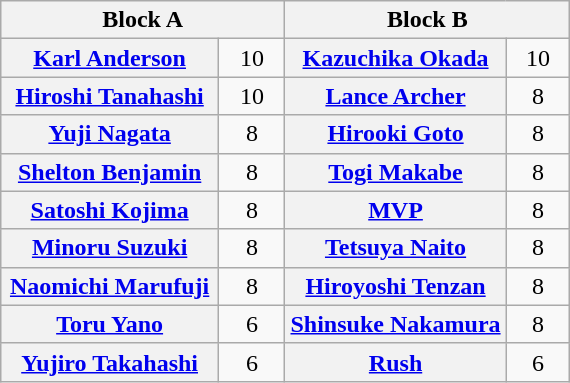<table class="wikitable" style="margin: 1em auto 1em auto;text-align:center">
<tr>
<th colspan="2" style="width:50%">Block A</th>
<th colspan="2" style="width:50%">Block B</th>
</tr>
<tr>
<th><a href='#'>Karl Anderson</a></th>
<td style="width:35px">10</td>
<th><a href='#'>Kazuchika Okada</a></th>
<td style="width:35px">10</td>
</tr>
<tr>
<th><a href='#'>Hiroshi Tanahashi</a></th>
<td>10</td>
<th><a href='#'>Lance Archer</a></th>
<td>8</td>
</tr>
<tr>
<th><a href='#'>Yuji Nagata</a></th>
<td>8</td>
<th><a href='#'>Hirooki Goto</a></th>
<td>8</td>
</tr>
<tr>
<th><a href='#'>Shelton Benjamin</a></th>
<td>8</td>
<th><a href='#'>Togi Makabe</a></th>
<td>8</td>
</tr>
<tr>
<th><a href='#'>Satoshi Kojima</a></th>
<td>8</td>
<th><a href='#'>MVP</a></th>
<td>8</td>
</tr>
<tr>
<th><a href='#'>Minoru Suzuki</a></th>
<td>8</td>
<th><a href='#'>Tetsuya Naito</a></th>
<td>8</td>
</tr>
<tr>
<th><a href='#'>Naomichi Marufuji</a></th>
<td>8</td>
<th><a href='#'>Hiroyoshi Tenzan</a></th>
<td>8</td>
</tr>
<tr>
<th><a href='#'>Toru Yano</a></th>
<td>6</td>
<th><a href='#'>Shinsuke Nakamura</a></th>
<td>8</td>
</tr>
<tr>
<th><a href='#'>Yujiro Takahashi</a></th>
<td>6</td>
<th><a href='#'>Rush</a></th>
<td>6</td>
</tr>
</table>
